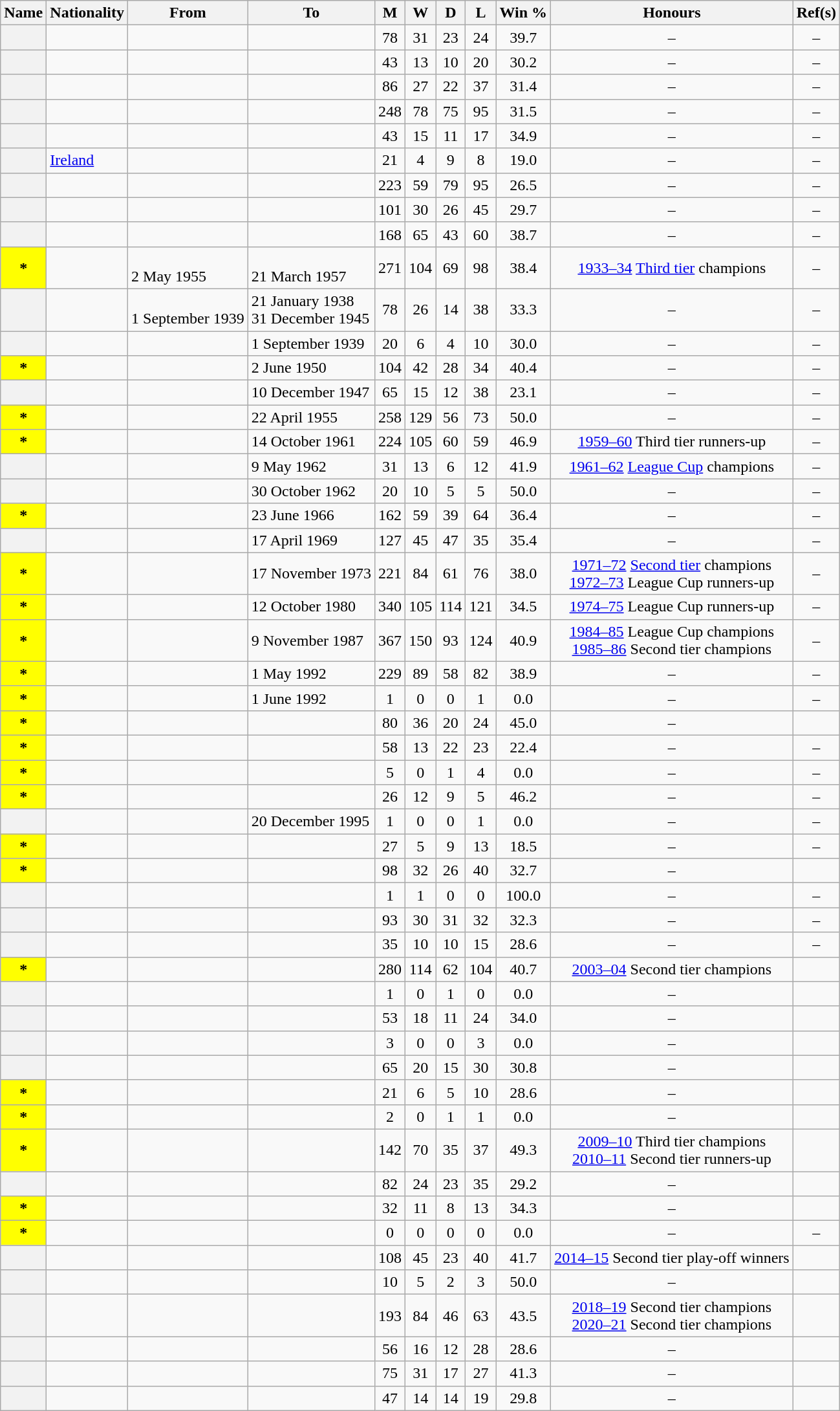<table class="wikitable sortable plainrowheaders" style="text-align: center">
<tr>
<th scope="col" align=left>Name</th>
<th scope="col" align=left>Nationality</th>
<th scope="col" align=left>From</th>
<th scope="col" align=left class="unsortable">To</th>
<th scope="col">M</th>
<th scope="col">W</th>
<th scope="col">D</th>
<th scope="col">L</th>
<th scope="col">Win %</th>
<th scope="col" class="unsortable">Honours</th>
<th scope="col" class="unsortable" align=left>Ref(s)</th>
</tr>
<tr>
<th scope="row"></th>
<td align=left></td>
<td align=left></td>
<td align=left></td>
<td>78</td>
<td>31</td>
<td>23</td>
<td>24</td>
<td>39.7</td>
<td>–</td>
<td>–</td>
</tr>
<tr>
<th scope="row"></th>
<td align=left></td>
<td align=left></td>
<td align=left></td>
<td>43</td>
<td>13</td>
<td>10</td>
<td>20</td>
<td>30.2</td>
<td>–</td>
<td>–</td>
</tr>
<tr>
<th scope="row"></th>
<td align=left></td>
<td align=left></td>
<td align=left></td>
<td>86</td>
<td>27</td>
<td>22</td>
<td>37</td>
<td>31.4</td>
<td>–</td>
<td>–</td>
</tr>
<tr>
<th scope="row"></th>
<td align=left></td>
<td align=left><br></td>
<td align=left><br></td>
<td>248</td>
<td>78</td>
<td>75</td>
<td>95</td>
<td>31.5</td>
<td>–</td>
<td>–</td>
</tr>
<tr>
<th scope="row"></th>
<td align=left></td>
<td align=left></td>
<td align=left></td>
<td>43</td>
<td>15</td>
<td>11</td>
<td>17</td>
<td>34.9</td>
<td>–</td>
<td>–</td>
</tr>
<tr>
<th scope="row"></th>
<td align=left> <a href='#'>Ireland</a></td>
<td align=left></td>
<td align=left></td>
<td>21</td>
<td>4</td>
<td>9</td>
<td>8</td>
<td>19.0</td>
<td>–</td>
<td>–</td>
</tr>
<tr>
<th scope="row"></th>
<td align=left></td>
<td align=left></td>
<td align=left></td>
<td>223</td>
<td>59</td>
<td>79</td>
<td>95</td>
<td>26.5</td>
<td>–</td>
<td>–</td>
</tr>
<tr>
<th scope="row"></th>
<td align=left></td>
<td align=left></td>
<td align=left></td>
<td>101</td>
<td>30</td>
<td>26</td>
<td>45</td>
<td>29.7</td>
<td>–</td>
<td>–</td>
</tr>
<tr>
<th scope="row"></th>
<td align=left></td>
<td align=left></td>
<td align=left></td>
<td>168</td>
<td>65</td>
<td>43</td>
<td>60</td>
<td>38.7</td>
<td>–</td>
<td>–</td>
</tr>
<tr>
<th scope="row" style="background:yellow"> *</th>
<td align=left></td>
<td align=left><br>2 May 1955</td>
<td align=left><br>21 March 1957</td>
<td>271</td>
<td>104</td>
<td>69</td>
<td>98</td>
<td>38.4</td>
<td><a href='#'>1933–34</a> <a href='#'>Third tier</a> champions</td>
<td>–</td>
</tr>
<tr>
<th scope="row"></th>
<td align=left></td>
<td align=left><br>1 September 1939</td>
<td align=left>21 January 1938<br>31 December 1945</td>
<td>78</td>
<td>26</td>
<td>14</td>
<td>38</td>
<td>33.3</td>
<td>–</td>
<td>–</td>
</tr>
<tr>
<th scope="row"></th>
<td align=left></td>
<td align=left></td>
<td align=left>1 September 1939</td>
<td>20</td>
<td>6</td>
<td>4</td>
<td>10</td>
<td>30.0</td>
<td>–</td>
<td>–</td>
</tr>
<tr>
<th scope="row" style="background:yellow"> *</th>
<td align=left></td>
<td align=left></td>
<td align=left>2 June 1950</td>
<td>104</td>
<td>42</td>
<td>28</td>
<td>34</td>
<td>40.4</td>
<td>–</td>
<td>–</td>
</tr>
<tr>
<th scope="row"></th>
<td align=left></td>
<td align=left></td>
<td align=left>10 December 1947</td>
<td>65</td>
<td>15</td>
<td>12</td>
<td>38</td>
<td>23.1</td>
<td>–</td>
<td>–</td>
</tr>
<tr>
<th scope="row" style="background:yellow"> *</th>
<td align=left></td>
<td align=left></td>
<td align=left>22 April 1955</td>
<td>258</td>
<td>129</td>
<td>56</td>
<td>73</td>
<td>50.0</td>
<td>–</td>
<td>–</td>
</tr>
<tr>
<th scope="row" style="background:yellow"> *</th>
<td align=left></td>
<td align=left></td>
<td align=left>14 October 1961</td>
<td>224</td>
<td>105</td>
<td>60</td>
<td>59</td>
<td>46.9</td>
<td><a href='#'>1959–60</a> Third tier runners-up</td>
<td>–</td>
</tr>
<tr>
<th scope="row"></th>
<td align=left></td>
<td align=left></td>
<td align=left>9 May 1962</td>
<td>31</td>
<td>13</td>
<td>6</td>
<td>12</td>
<td>41.9</td>
<td><a href='#'>1961–62</a> <a href='#'>League Cup</a> champions</td>
<td>–</td>
</tr>
<tr>
<th scope="row"></th>
<td align=left></td>
<td align=left></td>
<td align=left>30 October 1962</td>
<td>20</td>
<td>10</td>
<td>5</td>
<td>5</td>
<td>50.0</td>
<td>–</td>
<td>–</td>
</tr>
<tr>
<th scope="row" style="background:yellow"> *</th>
<td align=left></td>
<td align=left></td>
<td align=left>23 June 1966</td>
<td>162</td>
<td>59</td>
<td>39</td>
<td>64</td>
<td>36.4</td>
<td>–</td>
<td>–</td>
</tr>
<tr>
<th scope="row"></th>
<td align=left></td>
<td align=left></td>
<td align=left>17 April 1969</td>
<td>127</td>
<td>45</td>
<td>47</td>
<td>35</td>
<td>35.4</td>
<td>–</td>
<td>–</td>
</tr>
<tr>
<th scope="row" style="background:yellow"> *</th>
<td align=left></td>
<td align=left></td>
<td align=left>17 November 1973</td>
<td>221</td>
<td>84</td>
<td>61</td>
<td>76</td>
<td>38.0</td>
<td><a href='#'>1971–72</a> <a href='#'>Second tier</a> champions<br><a href='#'>1972–73</a> League Cup runners-up</td>
<td>–</td>
</tr>
<tr>
<th scope="row" style="background:yellow"> *</th>
<td align=left></td>
<td align=left></td>
<td align=left>12 October 1980</td>
<td>340</td>
<td>105</td>
<td>114</td>
<td>121</td>
<td>34.5</td>
<td><a href='#'>1974–75</a> League Cup runners-up</td>
<td>–</td>
</tr>
<tr>
<th scope="row" style="background:yellow"> *</th>
<td align=left></td>
<td align=left></td>
<td align=left>9 November 1987</td>
<td>367</td>
<td>150</td>
<td>93</td>
<td>124</td>
<td>40.9</td>
<td><a href='#'>1984–85</a> League Cup champions<br><a href='#'>1985–86</a> Second tier champions</td>
<td>–</td>
</tr>
<tr>
<th scope="row" style="background:yellow"> *</th>
<td align=left></td>
<td align=left></td>
<td align=left>1 May 1992</td>
<td>229</td>
<td>89</td>
<td>58</td>
<td>82</td>
<td>38.9</td>
<td>–</td>
<td>–</td>
</tr>
<tr>
<th scope="row" style="background:yellow"> *</th>
<td align=left></td>
<td align=left></td>
<td align=left>1 June 1992</td>
<td>1</td>
<td>0</td>
<td>0</td>
<td>1</td>
<td>0.0</td>
<td>–</td>
<td>–</td>
</tr>
<tr>
<th scope="row" style="background:yellow"> *</th>
<td align=left></td>
<td align=left></td>
<td align=left></td>
<td>80</td>
<td>36</td>
<td>20</td>
<td>24</td>
<td>45.0</td>
<td>–</td>
<td></td>
</tr>
<tr>
<th scope="row" style="background:yellow"> *</th>
<td align=left></td>
<td align=left></td>
<td align=left></td>
<td>58</td>
<td>13</td>
<td>22</td>
<td>23</td>
<td>22.4</td>
<td>–</td>
<td>–</td>
</tr>
<tr>
<th scope="row" style="background:yellow"> *</th>
<td align=left></td>
<td align=left></td>
<td align=left></td>
<td>5</td>
<td>0</td>
<td>1</td>
<td>4</td>
<td>0.0</td>
<td>–</td>
<td>–</td>
</tr>
<tr>
<th scope="row" style="background:yellow"> *</th>
<td align=left></td>
<td align=left></td>
<td align=left></td>
<td>26</td>
<td>12</td>
<td>9</td>
<td>5</td>
<td>46.2</td>
<td>–</td>
<td>–</td>
</tr>
<tr>
<th scope="row"></th>
<td align=left></td>
<td align=left></td>
<td align=left>20 December 1995</td>
<td>1</td>
<td>0</td>
<td>0</td>
<td>1</td>
<td>0.0</td>
<td>–</td>
<td>–</td>
</tr>
<tr>
<th scope="row" style="background:yellow"> *</th>
<td align=left></td>
<td align=left></td>
<td align=left></td>
<td>27</td>
<td>5</td>
<td>9</td>
<td>13</td>
<td>18.5</td>
<td>–</td>
<td>–</td>
</tr>
<tr>
<th scope="row" style="background:yellow">*</th>
<td align=left></td>
<td align=left></td>
<td align=left></td>
<td>98</td>
<td>32</td>
<td>26</td>
<td>40</td>
<td>32.7</td>
<td>–</td>
<td></td>
</tr>
<tr>
<th scope="row"></th>
<td align=left></td>
<td align=left></td>
<td align=left></td>
<td>1</td>
<td>1</td>
<td>0</td>
<td>0</td>
<td>100.0</td>
<td>–</td>
<td>–</td>
</tr>
<tr>
<th scope="row"></th>
<td align=left></td>
<td align=left></td>
<td align=left></td>
<td>93</td>
<td>30</td>
<td>31</td>
<td>32</td>
<td>32.3</td>
<td>–</td>
<td>–</td>
</tr>
<tr>
<th scope="row"></th>
<td align=left></td>
<td align=left></td>
<td align=left></td>
<td>35</td>
<td>10</td>
<td>10</td>
<td>15</td>
<td>28.6</td>
<td>–</td>
<td>–</td>
</tr>
<tr>
<th scope="row" style="background:yellow"> *</th>
<td align=left></td>
<td align=left></td>
<td align=left></td>
<td>280</td>
<td>114</td>
<td>62</td>
<td>104</td>
<td>40.7</td>
<td><a href='#'>2003–04</a> Second tier champions</td>
<td></td>
</tr>
<tr>
<th scope="row"></th>
<td align=left></td>
<td align=left></td>
<td align=left></td>
<td>1</td>
<td>0</td>
<td>1</td>
<td>0</td>
<td>0.0</td>
<td>–</td>
<td></td>
</tr>
<tr>
<th scope="row"></th>
<td align=left></td>
<td align=left></td>
<td align=left></td>
<td>53</td>
<td>18</td>
<td>11</td>
<td>24</td>
<td>34.0</td>
<td>–</td>
<td></td>
</tr>
<tr>
<th scope="row"></th>
<td align=left></td>
<td align=left></td>
<td align=left></td>
<td>3</td>
<td>0</td>
<td>0</td>
<td>3</td>
<td>0.0</td>
<td>–</td>
<td></td>
</tr>
<tr>
<th scope="row"></th>
<td align=left></td>
<td align=left></td>
<td align=left></td>
<td>65</td>
<td>20</td>
<td>15</td>
<td>30</td>
<td>30.8</td>
<td>–</td>
<td></td>
</tr>
<tr>
<th scope="row" style="background:yellow"> *</th>
<td align=left></td>
<td align=left></td>
<td align=left></td>
<td>21</td>
<td>6</td>
<td>5</td>
<td>10</td>
<td>28.6</td>
<td>–</td>
<td></td>
</tr>
<tr>
<th scope="row" style="background:yellow"> *</th>
<td align=left></td>
<td align=left></td>
<td align=left></td>
<td>2</td>
<td>0</td>
<td>1</td>
<td>1</td>
<td>0.0</td>
<td>–</td>
<td></td>
</tr>
<tr>
<th scope="row" style="background:yellow"> *</th>
<td align=left></td>
<td align=left></td>
<td align=left></td>
<td>142</td>
<td>70</td>
<td>35</td>
<td>37</td>
<td>49.3</td>
<td><a href='#'>2009–10</a> Third tier champions<br><a href='#'>2010–11</a> Second tier runners-up</td>
<td></td>
</tr>
<tr>
<th scope="row"></th>
<td align=left></td>
<td align=left></td>
<td align=left></td>
<td>82</td>
<td>24</td>
<td>23</td>
<td>35</td>
<td>29.2</td>
<td>–</td>
<td></td>
</tr>
<tr>
<th scope="row" style="background:yellow"> *</th>
<td align=left></td>
<td align=left></td>
<td align=left></td>
<td>32</td>
<td>11</td>
<td>8</td>
<td>13</td>
<td>34.3</td>
<td>–</td>
<td></td>
</tr>
<tr>
<th scope="row" style="background:yellow"> *</th>
<td align=left></td>
<td align=left></td>
<td align=left></td>
<td>0</td>
<td>0</td>
<td>0</td>
<td>0</td>
<td>0.0</td>
<td>–</td>
<td>–</td>
</tr>
<tr>
<th scope="row"></th>
<td align=left></td>
<td align=left></td>
<td align=left></td>
<td>108</td>
<td>45</td>
<td>23</td>
<td>40</td>
<td>41.7</td>
<td><a href='#'>2014–15</a> Second tier play-off winners</td>
<td></td>
</tr>
<tr>
<th scope="row"></th>
<td align=left></td>
<td align=left></td>
<td align=left></td>
<td>10</td>
<td>5</td>
<td>2</td>
<td>3</td>
<td>50.0</td>
<td>–</td>
<td></td>
</tr>
<tr>
<th scope="row"></th>
<td align=left></td>
<td align=left></td>
<td align=left></td>
<td>193</td>
<td>84</td>
<td>46</td>
<td>63</td>
<td>43.5</td>
<td><a href='#'>2018–19</a> Second tier champions<br><a href='#'>2020–21</a> Second tier champions</td>
<td></td>
</tr>
<tr>
<th scope="row"></th>
<td align=left></td>
<td align=left></td>
<td align=left></td>
<td>56</td>
<td>16</td>
<td>12</td>
<td>28</td>
<td>28.6</td>
<td>–</td>
<td></td>
</tr>
<tr>
<th scope="row"></th>
<td align=left></td>
<td align=left></td>
<td align=left></td>
<td>75</td>
<td>31</td>
<td>17</td>
<td>27</td>
<td>41.3</td>
<td>–</td>
<td></td>
</tr>
<tr>
<th scope="row"></th>
<td align=left></td>
<td align=left></td>
<td align=left></td>
<td>47</td>
<td>14</td>
<td>14</td>
<td>19</td>
<td>29.8</td>
<td>–</td>
<td></td>
</tr>
</table>
